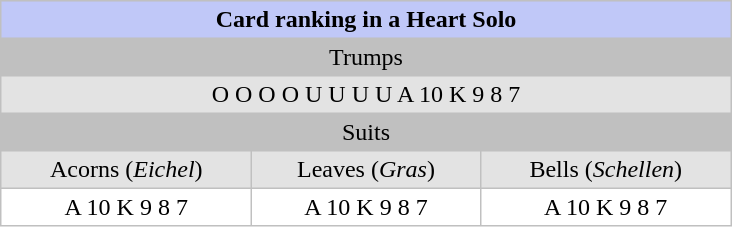<table cellpadding="3" style="float: right; background: #C0C0C0; margin-left: 1em; border-spacing: 1px;">
<tr align="center">
<td style="background: #c0c8f8;" colspan="3" width="480"><strong>Card ranking in a Heart Solo</strong></td>
</tr>
<tr align="center">
<td colspan="3">Trumps</td>
</tr>
<tr align="center">
<td colspan="4" style="background: #e3e3e3;">O O O O U U U U A 10 K 9 8 7</td>
</tr>
<tr align="center">
<td colspan="3">Suits</td>
</tr>
<tr align="center">
<td style="background: #e3e3e3;">Acorns (<em>Eichel</em>)</td>
<td style="background: #e3e3e3;">Leaves (<em>Gras</em>)</td>
<td style="background: #e3e3e3;">Bells (<em>Schellen</em>)</td>
</tr>
<tr align="center">
<td style="background: #ffffff;">A 10 K 9 8 7</td>
<td style="background: #ffffff;">A 10 K 9 8 7</td>
<td style="background: #ffffff;">A 10 K 9 8 7</td>
</tr>
</table>
